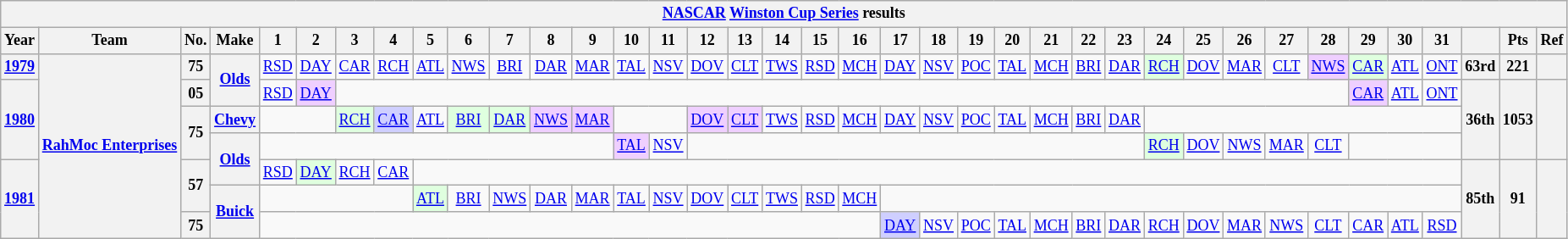<table class="wikitable" style="text-align:center; font-size:75%">
<tr>
<th colspan=45><a href='#'>NASCAR</a> <a href='#'>Winston Cup Series</a> results</th>
</tr>
<tr>
<th>Year</th>
<th>Team</th>
<th>No.</th>
<th>Make</th>
<th>1</th>
<th>2</th>
<th>3</th>
<th>4</th>
<th>5</th>
<th>6</th>
<th>7</th>
<th>8</th>
<th>9</th>
<th>10</th>
<th>11</th>
<th>12</th>
<th>13</th>
<th>14</th>
<th>15</th>
<th>16</th>
<th>17</th>
<th>18</th>
<th>19</th>
<th>20</th>
<th>21</th>
<th>22</th>
<th>23</th>
<th>24</th>
<th>25</th>
<th>26</th>
<th>27</th>
<th>28</th>
<th>29</th>
<th>30</th>
<th>31</th>
<th></th>
<th>Pts</th>
<th>Ref</th>
</tr>
<tr>
<th><a href='#'>1979</a></th>
<th rowspan=7><a href='#'>RahMoc Enterprises</a></th>
<th>75</th>
<th rowspan=2><a href='#'>Olds</a></th>
<td><a href='#'>RSD</a></td>
<td><a href='#'>DAY</a></td>
<td><a href='#'>CAR</a></td>
<td><a href='#'>RCH</a></td>
<td><a href='#'>ATL</a></td>
<td><a href='#'>NWS</a></td>
<td><a href='#'>BRI</a></td>
<td><a href='#'>DAR</a></td>
<td><a href='#'>MAR</a></td>
<td><a href='#'>TAL</a></td>
<td><a href='#'>NSV</a></td>
<td><a href='#'>DOV</a></td>
<td><a href='#'>CLT</a></td>
<td><a href='#'>TWS</a></td>
<td><a href='#'>RSD</a></td>
<td><a href='#'>MCH</a></td>
<td><a href='#'>DAY</a></td>
<td><a href='#'>NSV</a></td>
<td><a href='#'>POC</a></td>
<td><a href='#'>TAL</a></td>
<td><a href='#'>MCH</a></td>
<td><a href='#'>BRI</a></td>
<td><a href='#'>DAR</a></td>
<td style="background:#DFFFDF;"><a href='#'>RCH</a><br></td>
<td><a href='#'>DOV</a></td>
<td><a href='#'>MAR</a></td>
<td><a href='#'>CLT</a></td>
<td style="background:#EFCFFF;"><a href='#'>NWS</a><br></td>
<td style="background:#DFFFDF;"><a href='#'>CAR</a><br></td>
<td><a href='#'>ATL</a></td>
<td><a href='#'>ONT</a></td>
<th>63rd</th>
<th>221</th>
<th></th>
</tr>
<tr>
<th rowspan=3><a href='#'>1980</a></th>
<th>05</th>
<td><a href='#'>RSD</a></td>
<td style="background:#EFCFFF;"><a href='#'>DAY</a><br></td>
<td colspan=26></td>
<td style="background:#EFCFFF;"><a href='#'>CAR</a><br></td>
<td><a href='#'>ATL</a></td>
<td><a href='#'>ONT</a></td>
<th rowspan=3>36th</th>
<th rowspan=3>1053</th>
<th rowspan=3></th>
</tr>
<tr>
<th rowspan=2>75</th>
<th><a href='#'>Chevy</a></th>
<td colspan=2></td>
<td style="background:#DFFFDF;"><a href='#'>RCH</a><br></td>
<td style="background:#CFCFFF;"><a href='#'>CAR</a><br></td>
<td><a href='#'>ATL</a></td>
<td style="background:#DFFFDF;"><a href='#'>BRI</a><br></td>
<td style="background:#DFFFDF;"><a href='#'>DAR</a><br></td>
<td style="background:#EFCFFF;"><a href='#'>NWS</a><br></td>
<td style="background:#EFCFFF;"><a href='#'>MAR</a><br></td>
<td colspan=2></td>
<td style="background:#EFCFFF;"><a href='#'>DOV</a><br></td>
<td style="background:#EFCFFF;"><a href='#'>CLT</a><br></td>
<td><a href='#'>TWS</a></td>
<td><a href='#'>RSD</a></td>
<td><a href='#'>MCH</a></td>
<td><a href='#'>DAY</a></td>
<td><a href='#'>NSV</a></td>
<td><a href='#'>POC</a></td>
<td><a href='#'>TAL</a></td>
<td><a href='#'>MCH</a></td>
<td><a href='#'>BRI</a></td>
<td><a href='#'>DAR</a></td>
<td colspan=8></td>
</tr>
<tr>
<th rowspan=2><a href='#'>Olds</a></th>
<td colspan=9></td>
<td style="background:#EFCFFF;"><a href='#'>TAL</a><br></td>
<td><a href='#'>NSV</a></td>
<td colspan=12></td>
<td style="background:#DFFFDF;"><a href='#'>RCH</a><br></td>
<td><a href='#'>DOV</a></td>
<td><a href='#'>NWS</a></td>
<td><a href='#'>MAR</a></td>
<td><a href='#'>CLT</a></td>
<td colspan=3></td>
</tr>
<tr>
<th rowspan=3><a href='#'>1981</a></th>
<th rowspan=2>57</th>
<td><a href='#'>RSD</a></td>
<td style="background:#DFFFDF;"><a href='#'>DAY</a><br></td>
<td><a href='#'>RCH</a></td>
<td><a href='#'>CAR</a></td>
<td colspan=27></td>
<th rowspan=3>85th</th>
<th rowspan=3>91</th>
<th rowspan=3></th>
</tr>
<tr>
<th rowspan=2><a href='#'>Buick</a></th>
<td colspan=4></td>
<td style="background:#DFFFDF;"><a href='#'>ATL</a><br></td>
<td><a href='#'>BRI</a></td>
<td><a href='#'>NWS</a></td>
<td><a href='#'>DAR</a></td>
<td><a href='#'>MAR</a></td>
<td><a href='#'>TAL</a></td>
<td><a href='#'>NSV</a></td>
<td><a href='#'>DOV</a></td>
<td><a href='#'>CLT</a></td>
<td><a href='#'>TWS</a></td>
<td><a href='#'>RSD</a></td>
<td><a href='#'>MCH</a></td>
<td colspan=15></td>
</tr>
<tr>
<th>75</th>
<td colspan=16></td>
<td style="background:#CFCFFF;"><a href='#'>DAY</a><br></td>
<td><a href='#'>NSV</a></td>
<td><a href='#'>POC</a></td>
<td><a href='#'>TAL</a></td>
<td><a href='#'>MCH</a></td>
<td><a href='#'>BRI</a></td>
<td><a href='#'>DAR</a></td>
<td><a href='#'>RCH</a></td>
<td><a href='#'>DOV</a></td>
<td><a href='#'>MAR</a></td>
<td><a href='#'>NWS</a></td>
<td><a href='#'>CLT</a></td>
<td><a href='#'>CAR</a></td>
<td><a href='#'>ATL</a></td>
<td><a href='#'>RSD</a></td>
</tr>
</table>
